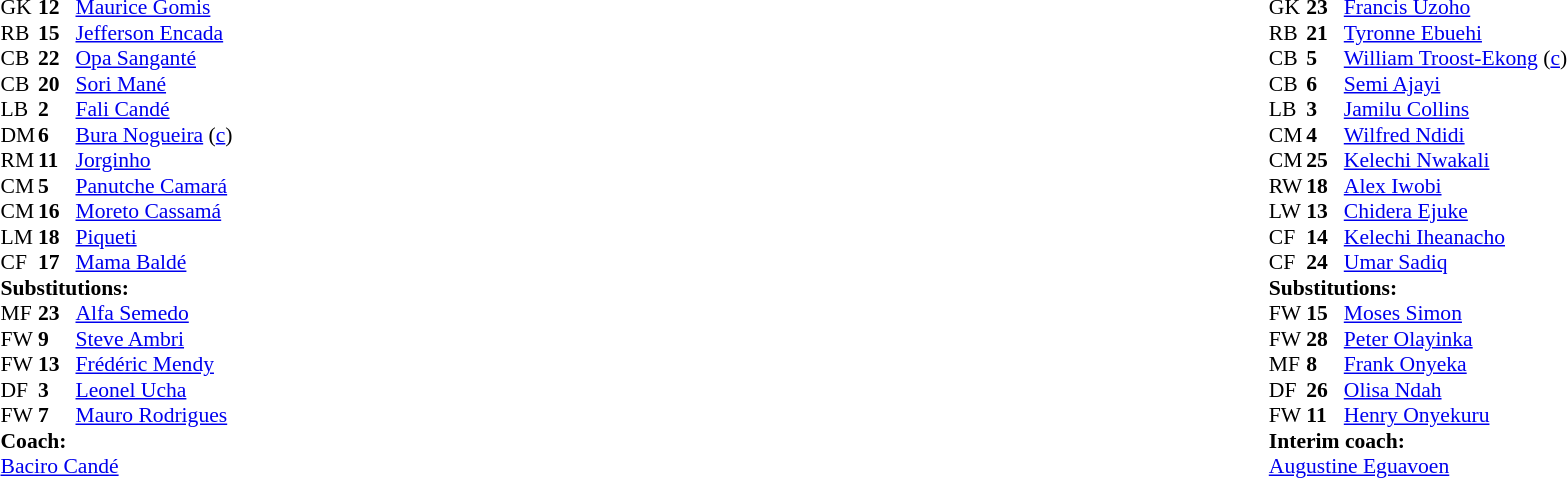<table width="100%">
<tr>
<td valign="top" width="40%"><br><table style="font-size:90%" cellspacing="0" cellpadding="0">
<tr>
<th width=25></th>
<th width=25></th>
</tr>
<tr>
<td>GK</td>
<td><strong>12</strong></td>
<td><a href='#'>Maurice Gomis</a></td>
</tr>
<tr>
<td>RB</td>
<td><strong>15</strong></td>
<td><a href='#'>Jefferson Encada</a></td>
</tr>
<tr>
<td>CB</td>
<td><strong>22</strong></td>
<td><a href='#'>Opa Sanganté</a></td>
</tr>
<tr>
<td>CB</td>
<td><strong>20</strong></td>
<td><a href='#'>Sori Mané</a></td>
</tr>
<tr>
<td>LB</td>
<td><strong>2</strong></td>
<td><a href='#'>Fali Candé</a></td>
</tr>
<tr>
<td>DM</td>
<td><strong>6</strong></td>
<td><a href='#'>Bura Nogueira</a> (<a href='#'>c</a>)</td>
</tr>
<tr>
<td>RM</td>
<td><strong>11</strong></td>
<td><a href='#'>Jorginho</a></td>
<td></td>
<td></td>
</tr>
<tr>
<td>CM</td>
<td><strong>5</strong></td>
<td><a href='#'>Panutche Camará</a></td>
<td></td>
<td></td>
</tr>
<tr>
<td>CM</td>
<td><strong>16</strong></td>
<td><a href='#'>Moreto Cassamá</a></td>
<td></td>
<td></td>
</tr>
<tr>
<td>LM</td>
<td><strong>18</strong></td>
<td><a href='#'>Piqueti</a></td>
<td></td>
<td></td>
</tr>
<tr>
<td>CF</td>
<td><strong>17</strong></td>
<td><a href='#'>Mama Baldé</a></td>
<td></td>
<td></td>
</tr>
<tr>
<td colspan=3><strong>Substitutions:</strong></td>
</tr>
<tr>
<td>MF</td>
<td><strong>23</strong></td>
<td><a href='#'>Alfa Semedo</a></td>
<td></td>
<td></td>
</tr>
<tr>
<td>FW</td>
<td><strong>9</strong></td>
<td><a href='#'>Steve Ambri</a></td>
<td></td>
<td></td>
</tr>
<tr>
<td>FW</td>
<td><strong>13</strong></td>
<td><a href='#'>Frédéric Mendy</a></td>
<td></td>
<td></td>
</tr>
<tr>
<td>DF</td>
<td><strong>3</strong></td>
<td><a href='#'>Leonel Ucha</a></td>
<td></td>
<td></td>
</tr>
<tr>
<td>FW</td>
<td><strong>7</strong></td>
<td><a href='#'>Mauro Rodrigues</a></td>
<td></td>
<td></td>
</tr>
<tr>
<td colspan=3><strong>Coach:</strong></td>
</tr>
<tr>
<td colspan=3><a href='#'>Baciro Candé</a></td>
</tr>
</table>
</td>
<td valign="top"></td>
<td valign="top" width="50%"><br><table style="font-size:90%; margin:auto" cellspacing="0" cellpadding="0">
<tr>
<th width=25></th>
<th width=25></th>
</tr>
<tr>
<td>GK</td>
<td><strong>23</strong></td>
<td><a href='#'>Francis Uzoho</a></td>
</tr>
<tr>
<td>RB</td>
<td><strong>21</strong></td>
<td><a href='#'>Tyronne Ebuehi</a></td>
<td></td>
<td></td>
</tr>
<tr>
<td>CB</td>
<td><strong>5</strong></td>
<td><a href='#'>William Troost-Ekong</a> (<a href='#'>c</a>)</td>
</tr>
<tr>
<td>CB</td>
<td><strong>6</strong></td>
<td><a href='#'>Semi Ajayi</a></td>
</tr>
<tr>
<td>LB</td>
<td><strong>3</strong></td>
<td><a href='#'>Jamilu Collins</a></td>
</tr>
<tr>
<td>CM</td>
<td><strong>4</strong></td>
<td><a href='#'>Wilfred Ndidi</a></td>
</tr>
<tr>
<td>CM</td>
<td><strong>25</strong></td>
<td><a href='#'>Kelechi Nwakali</a></td>
<td></td>
<td></td>
</tr>
<tr>
<td>RW</td>
<td><strong>18</strong></td>
<td><a href='#'>Alex Iwobi</a></td>
</tr>
<tr>
<td>LW</td>
<td><strong>13</strong></td>
<td><a href='#'>Chidera Ejuke</a></td>
<td></td>
<td></td>
</tr>
<tr>
<td>CF</td>
<td><strong>14</strong></td>
<td><a href='#'>Kelechi Iheanacho</a></td>
<td></td>
<td></td>
</tr>
<tr>
<td>CF</td>
<td><strong>24</strong></td>
<td><a href='#'>Umar Sadiq</a></td>
<td></td>
<td></td>
</tr>
<tr>
<td colspan=3><strong>Substitutions:</strong></td>
</tr>
<tr>
<td>FW</td>
<td><strong>15</strong></td>
<td><a href='#'>Moses Simon</a></td>
<td></td>
<td></td>
</tr>
<tr>
<td>FW</td>
<td><strong>28</strong></td>
<td><a href='#'>Peter Olayinka</a></td>
<td></td>
<td></td>
</tr>
<tr>
<td>MF</td>
<td><strong>8</strong></td>
<td><a href='#'>Frank Onyeka</a></td>
<td></td>
<td></td>
</tr>
<tr>
<td>DF</td>
<td><strong>26</strong></td>
<td><a href='#'>Olisa Ndah</a></td>
<td></td>
<td></td>
</tr>
<tr>
<td>FW</td>
<td><strong>11</strong></td>
<td><a href='#'>Henry Onyekuru</a></td>
<td></td>
<td></td>
</tr>
<tr>
<td colspan=3><strong>Interim coach:</strong></td>
</tr>
<tr>
<td colspan=3><a href='#'>Augustine Eguavoen</a></td>
</tr>
</table>
</td>
</tr>
</table>
